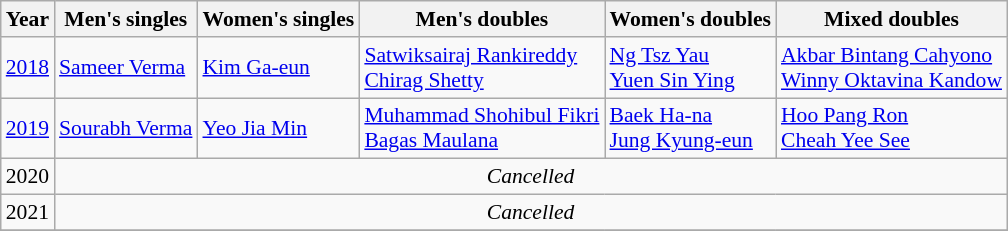<table class=wikitable style="font-size:90%;">
<tr>
<th>Year</th>
<th>Men's singles</th>
<th>Women's singles</th>
<th>Men's doubles</th>
<th>Women's doubles</th>
<th>Mixed doubles</th>
</tr>
<tr>
<td><a href='#'>2018</a></td>
<td> <a href='#'>Sameer Verma</a></td>
<td> <a href='#'>Kim Ga-eun</a></td>
<td> <a href='#'>Satwiksairaj Rankireddy</a><br> <a href='#'>Chirag Shetty</a></td>
<td> <a href='#'>Ng Tsz Yau</a><br> <a href='#'>Yuen Sin Ying</a></td>
<td> <a href='#'>Akbar Bintang Cahyono</a><br> <a href='#'>Winny Oktavina Kandow</a></td>
</tr>
<tr>
<td><a href='#'>2019</a></td>
<td> <a href='#'>Sourabh Verma</a></td>
<td> <a href='#'>Yeo Jia Min</a></td>
<td> <a href='#'>Muhammad Shohibul Fikri</a><br> <a href='#'>Bagas Maulana</a></td>
<td> <a href='#'>Baek Ha-na</a><br> <a href='#'>Jung Kyung-eun</a></td>
<td> <a href='#'>Hoo Pang Ron</a><br> <a href='#'>Cheah Yee See</a></td>
</tr>
<tr>
<td>2020</td>
<td colspan="5" align="center"><em>Cancelled</em></td>
</tr>
<tr>
<td>2021</td>
<td colspan="5" align="center"><em>Cancelled</em></td>
</tr>
<tr>
</tr>
</table>
